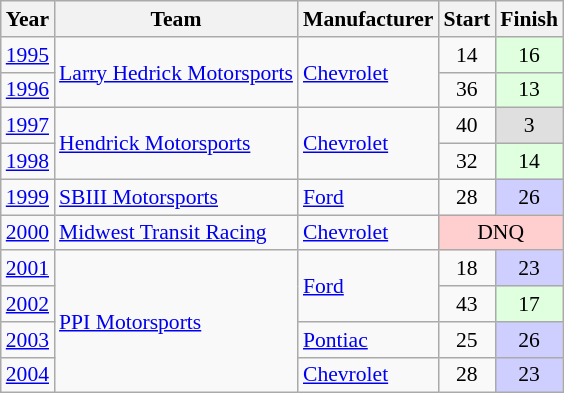<table class="wikitable" style="font-size: 90%;">
<tr>
<th>Year</th>
<th>Team</th>
<th>Manufacturer</th>
<th>Start</th>
<th>Finish</th>
</tr>
<tr>
<td><a href='#'>1995</a></td>
<td rowspan=2><a href='#'>Larry Hedrick Motorsports</a></td>
<td rowspan=2><a href='#'>Chevrolet</a></td>
<td align=center>14</td>
<td align=center style="background:#DFFFDF;">16</td>
</tr>
<tr>
<td><a href='#'>1996</a></td>
<td align=center>36</td>
<td align=center style="background:#DFFFDF;">13</td>
</tr>
<tr>
<td><a href='#'>1997</a></td>
<td rowspan=2><a href='#'>Hendrick Motorsports</a></td>
<td rowspan=2><a href='#'>Chevrolet</a></td>
<td align=center>40</td>
<td align=center style="background:#DFDFDF;">3</td>
</tr>
<tr>
<td><a href='#'>1998</a></td>
<td align=center>32</td>
<td align=center style="background:#DFFFDF;">14</td>
</tr>
<tr>
<td><a href='#'>1999</a></td>
<td><a href='#'>SBIII Motorsports</a></td>
<td><a href='#'>Ford</a></td>
<td align=center>28</td>
<td align=center style="background:#CFCFFF;">26</td>
</tr>
<tr>
<td><a href='#'>2000</a></td>
<td><a href='#'>Midwest Transit Racing</a></td>
<td><a href='#'>Chevrolet</a></td>
<td align=center colspan=2 style="background:#FFCFCF;">DNQ</td>
</tr>
<tr>
<td><a href='#'>2001</a></td>
<td rowspan=4><a href='#'>PPI Motorsports</a></td>
<td rowspan=2><a href='#'>Ford</a></td>
<td align=center>18</td>
<td align=center style="background:#CFCFFF;">23</td>
</tr>
<tr>
<td><a href='#'>2002</a></td>
<td align=center>43</td>
<td align=center style="background:#DFFFDF;">17</td>
</tr>
<tr>
<td><a href='#'>2003</a></td>
<td><a href='#'>Pontiac</a></td>
<td align=center>25</td>
<td align=center style="background:#CFCFFF;">26</td>
</tr>
<tr>
<td><a href='#'>2004</a></td>
<td><a href='#'>Chevrolet</a></td>
<td align=center>28</td>
<td align=center style="background:#CFCFFF;">23</td>
</tr>
</table>
